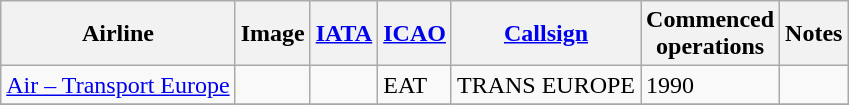<table class="wikitable sortable">
<tr valign="middle">
<th>Airline</th>
<th>Image</th>
<th><a href='#'>IATA</a></th>
<th><a href='#'>ICAO</a></th>
<th><a href='#'>Callsign</a></th>
<th>Commenced<br>operations</th>
<th>Notes</th>
</tr>
<tr>
<td><a href='#'>Air – Transport Europe</a></td>
<td></td>
<td></td>
<td>EAT</td>
<td>TRANS EUROPE</td>
<td>1990</td>
<td></td>
</tr>
<tr>
</tr>
</table>
